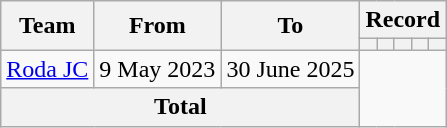<table class="wikitable" style="text-align: center;">
<tr>
<th rowspan="2">Team</th>
<th rowspan="2">From</th>
<th rowspan="2">To</th>
<th colspan="5">Record</th>
</tr>
<tr>
<th></th>
<th></th>
<th></th>
<th></th>
<th></th>
</tr>
<tr>
<td align="left"><a href='#'>Roda JC</a></td>
<td align="left">9 May 2023</td>
<td align="left">30 June 2025<br></td>
</tr>
<tr>
<th colspan="3">Total<br></th>
</tr>
</table>
